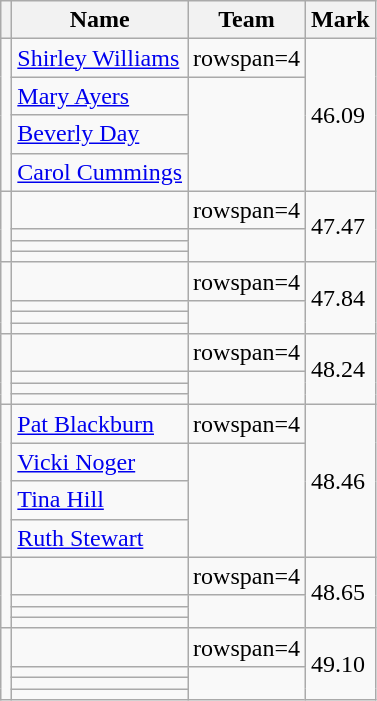<table class=wikitable>
<tr>
<th></th>
<th>Name</th>
<th>Team</th>
<th>Mark</th>
</tr>
<tr>
<td rowspan=4></td>
<td><a href='#'>Shirley Williams</a></td>
<td>rowspan=4 </td>
<td rowspan=4>46.09</td>
</tr>
<tr>
<td><a href='#'>Mary Ayers</a></td>
</tr>
<tr>
<td><a href='#'>Beverly Day</a></td>
</tr>
<tr>
<td><a href='#'>Carol Cummings</a></td>
</tr>
<tr>
<td rowspan=4></td>
<td></td>
<td>rowspan=4 </td>
<td rowspan=4>47.47</td>
</tr>
<tr>
<td></td>
</tr>
<tr>
<td></td>
</tr>
<tr>
<td></td>
</tr>
<tr>
<td rowspan=4></td>
<td></td>
<td>rowspan=4 </td>
<td rowspan=4>47.84</td>
</tr>
<tr>
<td></td>
</tr>
<tr>
<td></td>
</tr>
<tr>
<td></td>
</tr>
<tr>
<td rowspan=4></td>
<td></td>
<td>rowspan=4 </td>
<td rowspan=4>48.24</td>
</tr>
<tr>
<td></td>
</tr>
<tr>
<td></td>
</tr>
<tr>
<td></td>
</tr>
<tr>
<td rowspan=4></td>
<td><a href='#'>Pat Blackburn</a></td>
<td>rowspan=4 </td>
<td rowspan=4>48.46</td>
</tr>
<tr>
<td><a href='#'>Vicki Noger</a></td>
</tr>
<tr>
<td><a href='#'>Tina Hill</a></td>
</tr>
<tr>
<td><a href='#'>Ruth Stewart</a></td>
</tr>
<tr>
<td rowspan=4></td>
<td></td>
<td>rowspan=4 </td>
<td rowspan=4>48.65</td>
</tr>
<tr>
<td></td>
</tr>
<tr>
<td></td>
</tr>
<tr>
<td></td>
</tr>
<tr>
<td rowspan=4></td>
<td></td>
<td>rowspan=4 </td>
<td rowspan=4>49.10</td>
</tr>
<tr>
<td></td>
</tr>
<tr>
<td></td>
</tr>
<tr>
<td></td>
</tr>
</table>
